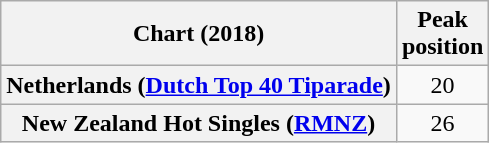<table class="wikitable sortable plainrowheaders" style="text-align:center">
<tr>
<th scope="col">Chart (2018)</th>
<th scope="col">Peak<br> position</th>
</tr>
<tr>
<th scope="row">Netherlands (<a href='#'>Dutch Top 40 Tiparade</a>)</th>
<td>20</td>
</tr>
<tr>
<th scope="row">New Zealand Hot Singles (<a href='#'>RMNZ</a>)</th>
<td>26</td>
</tr>
</table>
